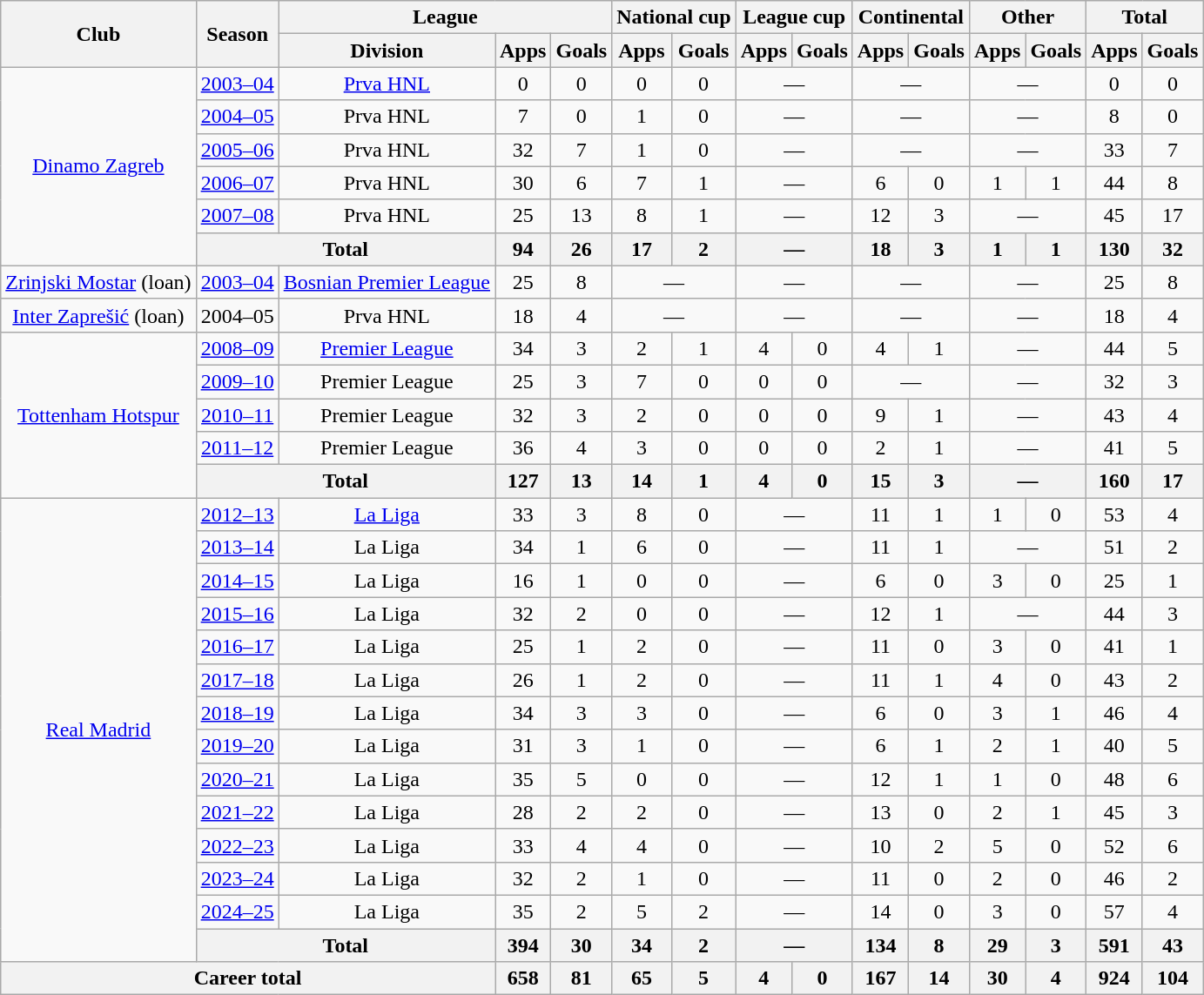<table class="wikitable" style="text-align:center">
<tr>
<th rowspan="2">Club</th>
<th rowspan="2">Season</th>
<th colspan="3">League</th>
<th colspan="2">National cup</th>
<th colspan="2">League cup</th>
<th colspan="2">Continental</th>
<th colspan="2">Other</th>
<th colspan="2">Total</th>
</tr>
<tr>
<th>Division</th>
<th>Apps</th>
<th>Goals</th>
<th>Apps</th>
<th>Goals</th>
<th>Apps</th>
<th>Goals</th>
<th>Apps</th>
<th>Goals</th>
<th>Apps</th>
<th>Goals</th>
<th>Apps</th>
<th>Goals</th>
</tr>
<tr>
<td rowspan="6"><a href='#'>Dinamo Zagreb</a></td>
<td><a href='#'>2003–04</a></td>
<td><a href='#'>Prva HNL</a></td>
<td>0</td>
<td>0</td>
<td>0</td>
<td>0</td>
<td colspan="2">—</td>
<td colspan="2">—</td>
<td colspan="2">—</td>
<td>0</td>
<td>0</td>
</tr>
<tr>
<td><a href='#'>2004–05</a></td>
<td>Prva HNL</td>
<td>7</td>
<td>0</td>
<td>1</td>
<td>0</td>
<td colspan="2">—</td>
<td colspan="2">—</td>
<td colspan="2">—</td>
<td>8</td>
<td>0</td>
</tr>
<tr>
<td><a href='#'>2005–06</a></td>
<td>Prva HNL</td>
<td>32</td>
<td>7</td>
<td>1</td>
<td>0</td>
<td colspan="2">—</td>
<td colspan="2">—</td>
<td colspan="2">—</td>
<td>33</td>
<td>7</td>
</tr>
<tr>
<td><a href='#'>2006–07</a></td>
<td>Prva HNL</td>
<td>30</td>
<td>6</td>
<td>7</td>
<td>1</td>
<td colspan="2">—</td>
<td>6</td>
<td>0</td>
<td>1</td>
<td>1</td>
<td>44</td>
<td>8</td>
</tr>
<tr>
<td><a href='#'>2007–08</a></td>
<td>Prva HNL</td>
<td>25</td>
<td>13</td>
<td>8</td>
<td>1</td>
<td colspan="2">—</td>
<td>12</td>
<td>3</td>
<td colspan="2">—</td>
<td>45</td>
<td>17</td>
</tr>
<tr>
<th colspan="2">Total</th>
<th>94</th>
<th>26</th>
<th>17</th>
<th>2</th>
<th colspan="2">—</th>
<th>18</th>
<th>3</th>
<th>1</th>
<th>1</th>
<th>130</th>
<th>32</th>
</tr>
<tr>
<td><a href='#'>Zrinjski Mostar</a> (loan)</td>
<td><a href='#'>2003–04</a></td>
<td><a href='#'>Bosnian Premier League</a></td>
<td>25</td>
<td>8</td>
<td colspan="2">—</td>
<td colspan="2">—</td>
<td colspan="2">—</td>
<td colspan="2">—</td>
<td>25</td>
<td>8</td>
</tr>
<tr>
<td><a href='#'>Inter Zaprešić</a> (loan)</td>
<td>2004–05</td>
<td>Prva HNL</td>
<td>18</td>
<td>4</td>
<td colspan="2">—</td>
<td colspan="2">—</td>
<td colspan="2">—</td>
<td colspan="2">—</td>
<td>18</td>
<td>4</td>
</tr>
<tr>
<td rowspan="5"><a href='#'>Tottenham Hotspur</a></td>
<td><a href='#'>2008–09</a></td>
<td><a href='#'>Premier League</a></td>
<td>34</td>
<td>3</td>
<td>2</td>
<td>1</td>
<td>4</td>
<td>0</td>
<td>4</td>
<td>1</td>
<td colspan="2">—</td>
<td>44</td>
<td>5</td>
</tr>
<tr>
<td><a href='#'>2009–10</a></td>
<td>Premier League</td>
<td>25</td>
<td>3</td>
<td>7</td>
<td>0</td>
<td>0</td>
<td>0</td>
<td colspan="2">—</td>
<td colspan="2">—</td>
<td>32</td>
<td>3</td>
</tr>
<tr>
<td><a href='#'>2010–11</a></td>
<td>Premier League</td>
<td>32</td>
<td>3</td>
<td>2</td>
<td>0</td>
<td>0</td>
<td>0</td>
<td>9</td>
<td>1</td>
<td colspan="2">—</td>
<td>43</td>
<td>4</td>
</tr>
<tr>
<td><a href='#'>2011–12</a></td>
<td>Premier League</td>
<td>36</td>
<td>4</td>
<td>3</td>
<td>0</td>
<td>0</td>
<td>0</td>
<td>2</td>
<td>1</td>
<td colspan="2">—</td>
<td>41</td>
<td>5</td>
</tr>
<tr>
<th colspan="2">Total</th>
<th>127</th>
<th>13</th>
<th>14</th>
<th>1</th>
<th>4</th>
<th>0</th>
<th>15</th>
<th>3</th>
<th colspan="2">—</th>
<th>160</th>
<th>17</th>
</tr>
<tr>
<td rowspan="14"><a href='#'>Real Madrid</a></td>
<td><a href='#'>2012–13</a></td>
<td><a href='#'>La Liga</a></td>
<td>33</td>
<td>3</td>
<td>8</td>
<td>0</td>
<td colspan="2">—</td>
<td>11</td>
<td>1</td>
<td>1</td>
<td>0</td>
<td>53</td>
<td>4</td>
</tr>
<tr>
<td><a href='#'>2013–14</a></td>
<td>La Liga</td>
<td>34</td>
<td>1</td>
<td>6</td>
<td>0</td>
<td colspan="2">—</td>
<td>11</td>
<td>1</td>
<td colspan="2">—</td>
<td>51</td>
<td>2</td>
</tr>
<tr>
<td><a href='#'>2014–15</a></td>
<td>La Liga</td>
<td>16</td>
<td>1</td>
<td>0</td>
<td>0</td>
<td colspan="2">—</td>
<td>6</td>
<td>0</td>
<td>3</td>
<td>0</td>
<td>25</td>
<td>1</td>
</tr>
<tr>
<td><a href='#'>2015–16</a></td>
<td>La Liga</td>
<td>32</td>
<td>2</td>
<td>0</td>
<td>0</td>
<td colspan="2">—</td>
<td>12</td>
<td>1</td>
<td colspan="2">—</td>
<td>44</td>
<td>3</td>
</tr>
<tr>
<td><a href='#'>2016–17</a></td>
<td>La Liga</td>
<td>25</td>
<td>1</td>
<td>2</td>
<td>0</td>
<td colspan="2">—</td>
<td>11</td>
<td>0</td>
<td>3</td>
<td>0</td>
<td>41</td>
<td>1</td>
</tr>
<tr>
<td><a href='#'>2017–18</a></td>
<td>La Liga</td>
<td>26</td>
<td>1</td>
<td>2</td>
<td>0</td>
<td colspan="2">—</td>
<td>11</td>
<td>1</td>
<td>4</td>
<td>0</td>
<td>43</td>
<td>2</td>
</tr>
<tr>
<td><a href='#'>2018–19</a></td>
<td>La Liga</td>
<td>34</td>
<td>3</td>
<td>3</td>
<td>0</td>
<td colspan="2">—</td>
<td>6</td>
<td>0</td>
<td>3</td>
<td>1</td>
<td>46</td>
<td>4</td>
</tr>
<tr>
<td><a href='#'>2019–20</a></td>
<td>La Liga</td>
<td>31</td>
<td>3</td>
<td>1</td>
<td>0</td>
<td colspan="2">—</td>
<td>6</td>
<td>1</td>
<td>2</td>
<td>1</td>
<td>40</td>
<td>5</td>
</tr>
<tr>
<td><a href='#'>2020–21</a></td>
<td>La Liga</td>
<td>35</td>
<td>5</td>
<td>0</td>
<td>0</td>
<td colspan="2">—</td>
<td>12</td>
<td>1</td>
<td>1</td>
<td>0</td>
<td>48</td>
<td>6</td>
</tr>
<tr>
<td><a href='#'>2021–22</a></td>
<td>La Liga</td>
<td>28</td>
<td>2</td>
<td>2</td>
<td>0</td>
<td colspan="2">—</td>
<td>13</td>
<td>0</td>
<td>2</td>
<td>1</td>
<td>45</td>
<td>3</td>
</tr>
<tr>
<td><a href='#'>2022–23</a></td>
<td>La Liga</td>
<td>33</td>
<td>4</td>
<td>4</td>
<td>0</td>
<td colspan="2">—</td>
<td>10</td>
<td>2</td>
<td>5</td>
<td>0</td>
<td>52</td>
<td>6</td>
</tr>
<tr>
<td><a href='#'>2023–24</a></td>
<td>La Liga</td>
<td>32</td>
<td>2</td>
<td>1</td>
<td>0</td>
<td colspan="2">—</td>
<td>11</td>
<td>0</td>
<td>2</td>
<td>0</td>
<td>46</td>
<td>2</td>
</tr>
<tr>
<td><a href='#'>2024–25</a></td>
<td>La Liga</td>
<td>35</td>
<td>2</td>
<td>5</td>
<td>2</td>
<td colspan="2">—</td>
<td>14</td>
<td>0</td>
<td>3</td>
<td>0</td>
<td>57</td>
<td>4</td>
</tr>
<tr>
<th colspan="2">Total</th>
<th>394</th>
<th>30</th>
<th>34</th>
<th>2</th>
<th colspan="2">—</th>
<th>134</th>
<th>8</th>
<th>29</th>
<th>3</th>
<th>591</th>
<th>43</th>
</tr>
<tr>
<th colspan="3">Career total</th>
<th>658</th>
<th>81</th>
<th>65</th>
<th>5</th>
<th>4</th>
<th>0</th>
<th>167</th>
<th>14</th>
<th>30</th>
<th>4</th>
<th>924</th>
<th>104</th>
</tr>
</table>
